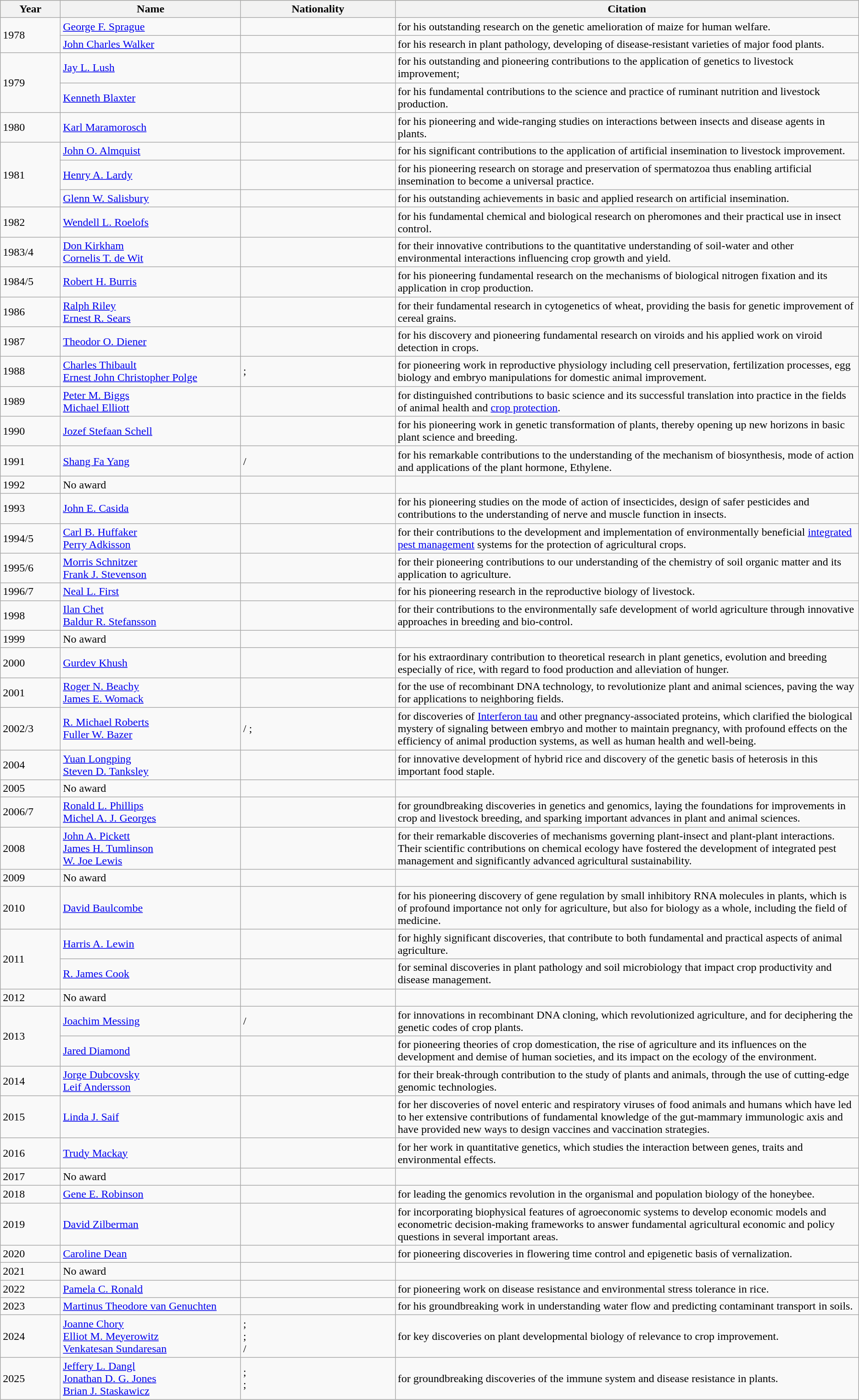<table class="wikitable">
<tr bgcolor="#ccccc">
<th style="width:7%">Year</th>
<th style="width:21%">Name</th>
<th style="width:18%">Nationality</th>
<th>Citation</th>
</tr>
<tr>
<td rowspan=2>1978</td>
<td><a href='#'>George F. Sprague</a></td>
<td></td>
<td>for his outstanding research on the genetic amelioration of maize for human welfare.</td>
</tr>
<tr>
<td><a href='#'>John Charles Walker</a></td>
<td></td>
<td>for his research in plant pathology, developing of disease-resistant varieties of major food plants.</td>
</tr>
<tr>
<td rowspan=2>1979</td>
<td><a href='#'>Jay L. Lush</a></td>
<td></td>
<td>for his outstanding and pioneering contributions to the application of genetics to livestock improvement;</td>
</tr>
<tr>
<td><a href='#'>Kenneth Blaxter</a></td>
<td></td>
<td>for his fundamental contributions to the science and practice of ruminant nutrition and livestock production.</td>
</tr>
<tr>
<td>1980</td>
<td><a href='#'>Karl Maramorosch</a></td>
<td></td>
<td>for his pioneering and wide-ranging studies on interactions between insects and disease agents in plants.</td>
</tr>
<tr>
<td rowspan=3>1981</td>
<td><a href='#'>John O. Almquist</a></td>
<td></td>
<td>for his significant contributions to the application of artificial insemination to livestock improvement.</td>
</tr>
<tr>
<td><a href='#'>Henry A. Lardy</a></td>
<td></td>
<td>for his pioneering research on storage and preservation of spermatozoa thus enabling artificial insemination to become a universal practice.</td>
</tr>
<tr>
<td><a href='#'>Glenn W. Salisbury</a></td>
<td></td>
<td>for his outstanding achievements in basic and applied research on artificial insemination.</td>
</tr>
<tr>
<td>1982</td>
<td><a href='#'>Wendell L. Roelofs</a></td>
<td></td>
<td>for his fundamental chemical and biological research on pheromones and their practical use in insect control.</td>
</tr>
<tr>
<td>1983/4</td>
<td><a href='#'>Don Kirkham</a> <br> <a href='#'>Cornelis T. de Wit</a></td>
<td> <br> </td>
<td>for their innovative contributions to the quantitative understanding of soil-water and other environmental interactions influencing crop growth and yield.</td>
</tr>
<tr>
<td>1984/5</td>
<td><a href='#'>Robert H. Burris</a></td>
<td></td>
<td>for his pioneering fundamental research on the mechanisms of biological nitrogen fixation and its application in crop production.</td>
</tr>
<tr>
<td>1986</td>
<td><a href='#'>Ralph Riley</a> <br> <a href='#'>Ernest R. Sears</a></td>
<td> <br> </td>
<td>for their fundamental research in cytogenetics of wheat, providing the basis for genetic improvement of cereal grains.</td>
</tr>
<tr>
<td>1987</td>
<td><a href='#'>Theodor O. Diener</a></td>
<td></td>
<td>for his discovery and pioneering fundamental research on viroids and his applied work on viroid detection in crops.</td>
</tr>
<tr>
<td>1988</td>
<td><a href='#'>Charles Thibault</a> <br> <a href='#'>Ernest John Christopher Polge</a></td>
<td>; <br> </td>
<td>for pioneering work in reproductive physiology including cell preservation, fertilization processes, egg biology and embryo manipulations for domestic animal improvement.</td>
</tr>
<tr>
<td>1989</td>
<td><a href='#'>Peter M. Biggs</a> <br> <a href='#'>Michael Elliott</a></td>
<td> <br> </td>
<td>for distinguished contributions to basic science and its successful translation into practice in the fields of animal health and <a href='#'>crop protection</a>.</td>
</tr>
<tr>
<td>1990</td>
<td><a href='#'>Jozef Stefaan Schell</a></td>
<td></td>
<td>for his pioneering work in genetic transformation of plants, thereby opening up new horizons in basic plant science and breeding.</td>
</tr>
<tr>
<td>1991</td>
<td><a href='#'>Shang Fa Yang</a></td>
<td> / </td>
<td>for his remarkable contributions to the understanding of the mechanism of biosynthesis, mode of action and applications of the plant hormone, Ethylene.</td>
</tr>
<tr>
<td>1992</td>
<td>No award</td>
<td></td>
<td></td>
</tr>
<tr>
<td>1993</td>
<td><a href='#'>John E. Casida</a></td>
<td></td>
<td>for his pioneering studies on the mode of action of insecticides, design of safer pesticides and contributions to the understanding of nerve and muscle function in insects.</td>
</tr>
<tr>
<td>1994/5</td>
<td><a href='#'>Carl B. Huffaker</a> <br> <a href='#'>Perry Adkisson</a></td>
<td> <br> </td>
<td>for their contributions to the development and implementation of environmentally beneficial <a href='#'>integrated pest management</a> systems for the protection of agricultural crops.</td>
</tr>
<tr>
<td>1995/6</td>
<td><a href='#'>Morris Schnitzer</a> <br> <a href='#'>Frank J. Stevenson</a></td>
<td> <br> </td>
<td>for their pioneering contributions to our understanding of the chemistry of soil organic matter and its application to agriculture.</td>
</tr>
<tr>
<td>1996/7</td>
<td><a href='#'>Neal L. First</a></td>
<td></td>
<td>for his pioneering research in the reproductive biology of livestock.</td>
</tr>
<tr>
<td>1998</td>
<td><a href='#'>Ilan Chet</a> <br> <a href='#'>Baldur R. Stefansson</a></td>
<td> <br> </td>
<td>for their contributions to the environmentally safe development of world agriculture through innovative approaches in breeding and bio-control.</td>
</tr>
<tr>
<td>1999</td>
<td>No award</td>
<td></td>
<td></td>
</tr>
<tr>
<td>2000</td>
<td><a href='#'>Gurdev Khush</a></td>
<td></td>
<td>for his extraordinary contribution to theoretical research in plant genetics, evolution and breeding especially of rice, with regard to food production and alleviation of hunger.</td>
</tr>
<tr>
<td>2001</td>
<td><a href='#'>Roger N. Beachy</a> <br> <a href='#'>James E. Womack</a></td>
<td> <br> </td>
<td>for the use of recombinant DNA technology, to revolutionize plant and animal sciences, paving the way for applications to neighboring fields.</td>
</tr>
<tr>
<td>2002/3</td>
<td><a href='#'>R. Michael Roberts</a> <br> <a href='#'>Fuller W. Bazer</a></td>
<td> / ; <br> </td>
<td>for discoveries of <a href='#'>Interferon tau</a> and other pregnancy-associated proteins, which clarified the biological mystery of signaling between embryo and mother to maintain pregnancy, with profound effects on the efficiency of animal production systems, as well as human health and well-being.</td>
</tr>
<tr>
<td>2004</td>
<td><a href='#'>Yuan Longping</a> <br> <a href='#'>Steven D. Tanksley</a></td>
<td> <br> </td>
<td>for innovative development of hybrid rice and discovery of the genetic basis of heterosis in this important food staple.</td>
</tr>
<tr>
<td>2005</td>
<td>No award</td>
<td></td>
<td></td>
</tr>
<tr>
<td>2006/7</td>
<td><a href='#'>Ronald L. Phillips</a> <br> <a href='#'>Michel A. J. Georges</a></td>
<td> <br> </td>
<td>for groundbreaking discoveries in genetics and genomics, laying the foundations for improvements in crop and livestock breeding, and sparking important advances in plant and animal sciences.</td>
</tr>
<tr>
<td>2008</td>
<td><a href='#'>John A. Pickett</a> <br> <a href='#'>James H. Tumlinson</a> <br> <a href='#'>W. Joe Lewis</a></td>
<td> <br>  <br> </td>
<td>for their remarkable discoveries of mechanisms governing plant-insect and plant-plant interactions. Their scientific contributions on chemical ecology have fostered the development of integrated pest management and significantly advanced agricultural sustainability.</td>
</tr>
<tr>
<td>2009</td>
<td>No award</td>
<td></td>
<td></td>
</tr>
<tr>
<td>2010</td>
<td><a href='#'>David Baulcombe</a></td>
<td></td>
<td>for his pioneering discovery of gene regulation by small inhibitory RNA molecules in plants, which is of profound importance not only for agriculture, but also for biology as a whole, including the field of medicine.</td>
</tr>
<tr>
<td rowspan=2>2011</td>
<td><a href='#'>Harris A. Lewin</a></td>
<td></td>
<td>for highly significant discoveries, that contribute to both fundamental and practical aspects of animal agriculture.</td>
</tr>
<tr>
<td><a href='#'>R. James Cook</a></td>
<td></td>
<td>for seminal discoveries in plant pathology and soil microbiology that impact crop productivity and disease management.</td>
</tr>
<tr>
<td>2012</td>
<td>No award</td>
<td></td>
<td></td>
</tr>
<tr>
<td rowspan=2>2013</td>
<td><a href='#'>Joachim Messing</a></td>
<td> / </td>
<td>for innovations in recombinant DNA cloning, which revolutionized agriculture, and for deciphering the genetic codes of crop plants.</td>
</tr>
<tr>
<td><a href='#'>Jared Diamond</a></td>
<td></td>
<td>for pioneering theories of crop domestication, the rise of agriculture and its influences on the development and demise of human societies, and its impact on the ecology of the environment.</td>
</tr>
<tr>
<td>2014</td>
<td><a href='#'>Jorge Dubcovsky</a> <br> <a href='#'>Leif Andersson</a></td>
<td> <br> </td>
<td>for their break-through contribution to the study of plants and animals, through the use of cutting-edge genomic technologies.</td>
</tr>
<tr>
<td>2015</td>
<td><a href='#'>Linda J. Saif</a></td>
<td></td>
<td>for her discoveries of novel enteric and respiratory viruses of food animals and humans which have led to her extensive contributions of fundamental knowledge of the gut-mammary immunologic axis and have provided new ways to design vaccines and vaccination strategies.</td>
</tr>
<tr>
<td>2016</td>
<td><a href='#'>Trudy Mackay</a></td>
<td></td>
<td>for her work in quantitative genetics, which studies the interaction between genes, traits and environmental effects.</td>
</tr>
<tr>
<td>2017</td>
<td>No award</td>
<td></td>
<td></td>
</tr>
<tr>
<td>2018</td>
<td><a href='#'>Gene E. Robinson</a></td>
<td></td>
<td>for leading the genomics revolution in the organismal and population biology of the honeybee.</td>
</tr>
<tr>
<td>2019</td>
<td><a href='#'>David Zilberman</a></td>
<td></td>
<td>for incorporating biophysical features of agroeconomic systems to develop economic models and econometric decision-making frameworks to answer fundamental agricultural economic and policy questions in several important areas.</td>
</tr>
<tr>
<td>2020</td>
<td><a href='#'>Caroline Dean</a></td>
<td></td>
<td>for pioneering discoveries in flowering time control and epigenetic basis of vernalization.</td>
</tr>
<tr>
<td>2021</td>
<td>No award</td>
<td></td>
<td></td>
</tr>
<tr>
<td>2022</td>
<td><a href='#'>Pamela C. Ronald</a></td>
<td></td>
<td>for pioneering work on disease resistance and environmental stress tolerance in rice.</td>
</tr>
<tr>
<td>2023</td>
<td><a href='#'>Martinus Theodore van Genuchten</a></td>
<td></td>
<td>for his groundbreaking work in understanding water flow and predicting contaminant transport in soils.</td>
</tr>
<tr>
<td>2024</td>
<td><a href='#'>Joanne Chory</a> <br> <a href='#'>Elliot M. Meyerowitz</a> <br> <a href='#'>Venkatesan Sundaresan</a></td>
<td>; <br> ; <br>  / </td>
<td>for key discoveries on plant developmental biology of relevance to crop improvement.</td>
</tr>
<tr>
<td>2025</td>
<td><a href='#'>Jeffery L. Dangl</a> <br> <a href='#'>Jonathan D. G. Jones</a> <br> <a href='#'>Brian J. Staskawicz</a></td>
<td>; <br> ; <br> </td>
<td>for groundbreaking discoveries of the immune system and disease resistance in plants.</td>
</tr>
</table>
